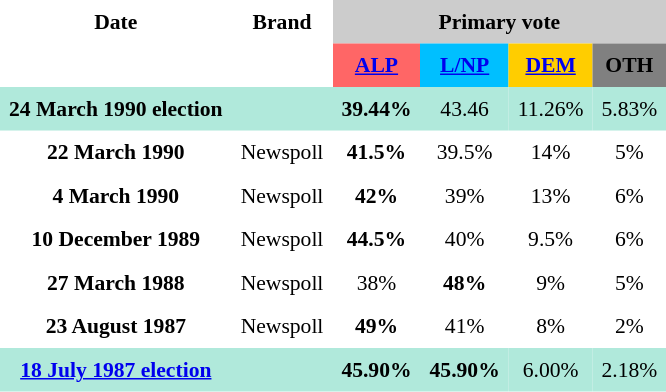<table class="toccolours" cellpadding="6" cellspacing="0" style="text-align:center; margin-right:.4em; margin-top:.4em; font-size:90%;">
<tr>
<th>Date</th>
<th>Brand</th>
<th style="background:#ccc" colspan=4>Primary vote</th>
</tr>
<tr>
<th></th>
<th></th>
<th style="background:#f66"><a href='#'>ALP</a></th>
<th style="background:#00bfff"><a href='#'>L/NP</a></th>
<th style="background:#FFCD00"><a href='#'>DEM</a></th>
<th style="background:gray;">OTH</th>
</tr>
<tr>
<th style="background:#b0e9db;">24 March 1990 election</th>
<td colspan="1" style="background:#b0e9db;"></td>
<td style="background:#b0e9db;"><strong>39.44%</strong></td>
<td style="background:#b0e9db;">43.46</td>
<td style="background:#b0e9db;">11.26%</td>
<td style="background:#b0e9db;">5.83%</td>
</tr>
<tr>
<th>22 March 1990</th>
<td style="text-align:left;">Newspoll</td>
<td><strong>41.5%</strong></td>
<td>39.5%</td>
<td>14%</td>
<td>5%</td>
</tr>
<tr>
<th>4 March 1990</th>
<td style="text-align:left;">Newspoll</td>
<td><strong>42%</strong></td>
<td>39%</td>
<td>13%</td>
<td>6%</td>
</tr>
<tr>
<th>10 December 1989</th>
<td style="text-align:left;">Newspoll</td>
<td><strong>44.5%</strong></td>
<td>40%</td>
<td>9.5%</td>
<td>6%</td>
</tr>
<tr>
<th>27 March 1988</th>
<td style="text-align:left;">Newspoll</td>
<td>38%</td>
<td><strong>48%</strong></td>
<td>9%</td>
<td>5%</td>
</tr>
<tr>
<th>23 August 1987</th>
<td style="text-align:left;">Newspoll</td>
<td><strong>49%</strong></td>
<td>41%</td>
<td>8%</td>
<td>2%</td>
</tr>
<tr>
<th style="background:#b0e9db;"><a href='#'>18 July 1987 election</a></th>
<td colspan="1" style="background:#b0e9db;"></td>
<td style="background:#b0e9db;"><strong>45.90%</strong></td>
<td style="background:#b0e9db;"><strong>45.90%</strong></td>
<td style="background:#b0e9db;">6.00%</td>
<td style="background:#b0e9db;">2.18%</td>
</tr>
<tr>
</tr>
</table>
